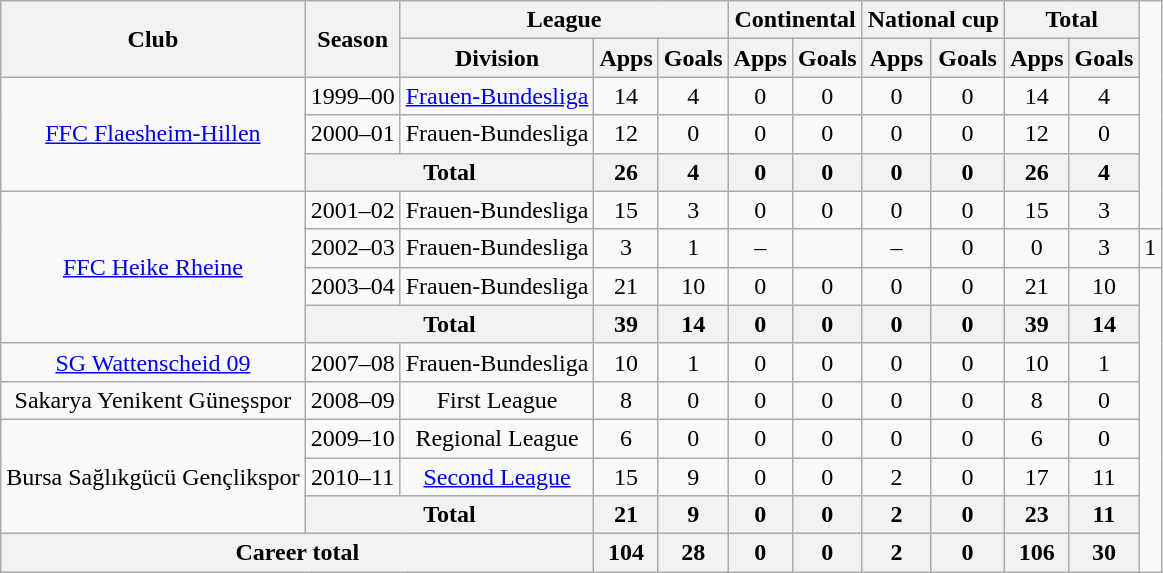<table class="wikitable" style="text-align:center">
<tr>
<th rowspan="2">Club</th>
<th rowspan="2">Season</th>
<th colspan="3">League</th>
<th colspan="2">Continental</th>
<th colspan="2">National cup</th>
<th colspan="2">Total</th>
</tr>
<tr>
<th>Division</th>
<th>Apps</th>
<th>Goals</th>
<th>Apps</th>
<th>Goals</th>
<th>Apps</th>
<th>Goals</th>
<th>Apps</th>
<th>Goals</th>
</tr>
<tr>
<td rowspan="3"><a href='#'>FFC Flaesheim-Hillen</a></td>
<td>1999–00</td>
<td><a href='#'>Frauen-Bundesliga</a></td>
<td>14</td>
<td>4</td>
<td>0</td>
<td>0</td>
<td>0</td>
<td>0</td>
<td>14</td>
<td>4</td>
</tr>
<tr>
<td>2000–01</td>
<td>Frauen-Bundesliga</td>
<td>12</td>
<td>0</td>
<td>0</td>
<td>0</td>
<td>0</td>
<td>0</td>
<td>12</td>
<td>0</td>
</tr>
<tr>
<th colspan="2">Total</th>
<th>26</th>
<th>4</th>
<th>0</th>
<th>0</th>
<th>0</th>
<th>0</th>
<th>26</th>
<th>4</th>
</tr>
<tr>
<td rowspan="4"><a href='#'>FFC Heike Rheine</a></td>
<td>2001–02</td>
<td>Frauen-Bundesliga</td>
<td>15</td>
<td>3</td>
<td>0</td>
<td>0</td>
<td>0</td>
<td>0</td>
<td>15</td>
<td>3</td>
</tr>
<tr>
<td>2002–03</td>
<td>Frauen-Bundesliga</td>
<td>3</td>
<td>1</td>
<td>–</td>
<td></td>
<td>–</td>
<td>0</td>
<td>0</td>
<td>3</td>
<td>1</td>
</tr>
<tr>
<td>2003–04</td>
<td>Frauen-Bundesliga</td>
<td>21</td>
<td>10</td>
<td>0</td>
<td>0</td>
<td>0</td>
<td>0</td>
<td>21</td>
<td>10</td>
</tr>
<tr>
<th colspan="2">Total</th>
<th>39</th>
<th>14</th>
<th>0</th>
<th>0</th>
<th>0</th>
<th>0</th>
<th>39</th>
<th>14</th>
</tr>
<tr>
<td><a href='#'>SG Wattenscheid 09</a></td>
<td>2007–08</td>
<td>Frauen-Bundesliga</td>
<td>10</td>
<td>1</td>
<td>0</td>
<td>0</td>
<td>0</td>
<td>0</td>
<td>10</td>
<td>1</td>
</tr>
<tr>
<td>Sakarya Yenikent Güneşspor</td>
<td>2008–09</td>
<td>First League</td>
<td>8</td>
<td>0</td>
<td>0</td>
<td>0</td>
<td>0</td>
<td>0</td>
<td>8</td>
<td>0</td>
</tr>
<tr>
<td rowspan="3">Bursa Sağlıkgücü Gençlikspor</td>
<td>2009–10</td>
<td>Regional League</td>
<td>6</td>
<td>0</td>
<td>0</td>
<td>0</td>
<td>0</td>
<td>0</td>
<td>6</td>
<td>0</td>
</tr>
<tr>
<td>2010–11</td>
<td><a href='#'>Second League</a></td>
<td>15</td>
<td>9</td>
<td>0</td>
<td>0</td>
<td>2</td>
<td>0</td>
<td>17</td>
<td>11</td>
</tr>
<tr>
<th colspan="2">Total</th>
<th>21</th>
<th>9</th>
<th>0</th>
<th>0</th>
<th>2</th>
<th>0</th>
<th>23</th>
<th>11</th>
</tr>
<tr>
<th colspan="3">Career total</th>
<th>104</th>
<th>28</th>
<th>0</th>
<th>0</th>
<th>2</th>
<th>0</th>
<th>106</th>
<th>30</th>
</tr>
</table>
